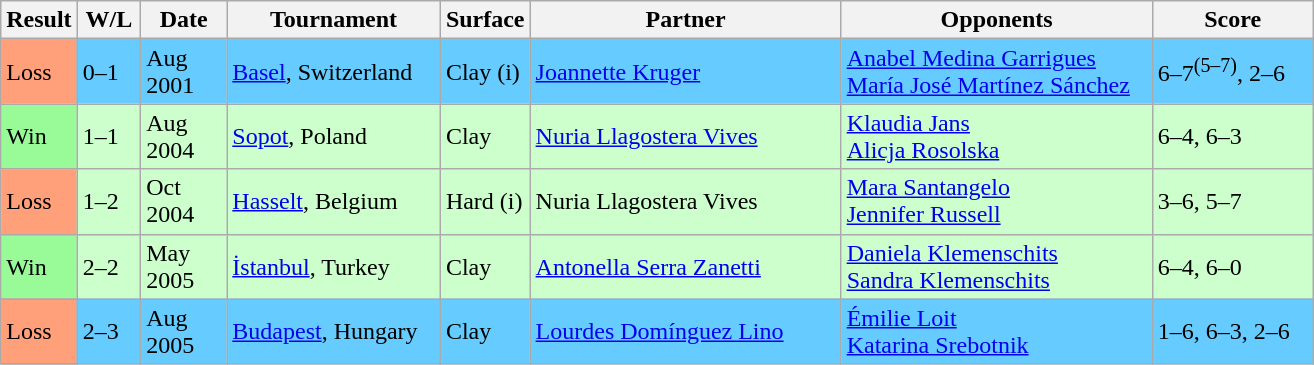<table class="sortable wikitable">
<tr>
<th style="width:40px">Result</th>
<th style="width:35px" class="unsortable">W/L</th>
<th style="width:50px">Date</th>
<th style="width:135px">Tournament</th>
<th style="width:50px">Surface</th>
<th style="width:200px">Partner</th>
<th style="width:200px">Opponents</th>
<th style="width:100px" class="unsortable">Score</th>
</tr>
<tr bgcolor=#66CCFF>
<td style="background:#ffa07a;">Loss</td>
<td>0–1</td>
<td>Aug 2001</td>
<td><a href='#'>Basel</a>, Switzerland</td>
<td>Clay (i)</td>
<td> <a href='#'>Joannette Kruger</a></td>
<td> <a href='#'>Anabel Medina Garrigues</a> <br>  <a href='#'>María José Martínez Sánchez</a></td>
<td>6–7<sup>(5–7)</sup>, 2–6</td>
</tr>
<tr bgcolor="#ccffcc">
<td style="background:#98fb98;">Win</td>
<td>1–1</td>
<td>Aug 2004</td>
<td><a href='#'>Sopot</a>, Poland</td>
<td>Clay</td>
<td> <a href='#'>Nuria Llagostera Vives</a></td>
<td> <a href='#'>Klaudia Jans</a> <br>  <a href='#'>Alicja Rosolska</a></td>
<td>6–4, 6–3</td>
</tr>
<tr bgcolor="#ccffcc">
<td style="background:#ffa07a;">Loss</td>
<td>1–2</td>
<td>Oct 2004</td>
<td><a href='#'>Hasselt</a>, Belgium</td>
<td>Hard (i)</td>
<td> Nuria Llagostera Vives</td>
<td> <a href='#'>Mara Santangelo</a> <br>  <a href='#'>Jennifer Russell</a></td>
<td>3–6, 5–7</td>
</tr>
<tr bgcolor="#ccffcc">
<td style="background:#98fb98;">Win</td>
<td>2–2</td>
<td>May 2005</td>
<td><a href='#'>İstanbul</a>, Turkey</td>
<td>Clay</td>
<td> <a href='#'>Antonella Serra Zanetti</a></td>
<td> <a href='#'>Daniela Klemenschits</a> <br>  <a href='#'>Sandra Klemenschits</a></td>
<td>6–4, 6–0</td>
</tr>
<tr bgcolor=#66CCFF>
<td style="background:#ffa07a;">Loss</td>
<td>2–3</td>
<td>Aug 2005</td>
<td><a href='#'>Budapest</a>, Hungary</td>
<td>Clay</td>
<td> <a href='#'>Lourdes Domínguez Lino</a></td>
<td> <a href='#'>Émilie Loit</a> <br>  <a href='#'>Katarina Srebotnik</a></td>
<td>1–6, 6–3, 2–6</td>
</tr>
</table>
